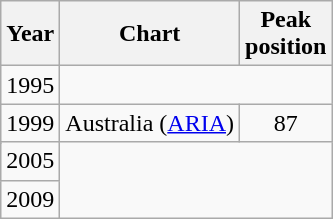<table class="wikitable sortable">
<tr>
<th>Year</th>
<th>Chart</th>
<th>Peak<br>position</th>
</tr>
<tr>
<td>1995<br></td>
</tr>
<tr>
<td rowspan=2>1999</td>
<td>Australia (<a href='#'>ARIA</a>)</td>
<td align="center">87</td>
</tr>
<tr>
</tr>
<tr>
<td>2005<br></td>
</tr>
<tr>
<td>2009<br></td>
</tr>
</table>
